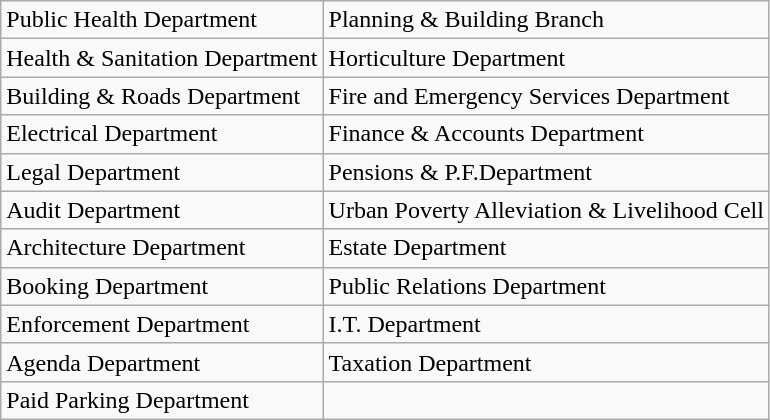<table class="wikitable">
<tr>
<td>Public Health Department</td>
<td>Planning & Building Branch</td>
</tr>
<tr>
<td>Health & Sanitation Department</td>
<td>Horticulture Department</td>
</tr>
<tr>
<td>Building & Roads Department</td>
<td>Fire and Emergency Services Department</td>
</tr>
<tr>
<td>Electrical Department</td>
<td>Finance & Accounts Department</td>
</tr>
<tr>
<td>Legal Department</td>
<td>Pensions & P.F.Department</td>
</tr>
<tr>
<td>Audit Department</td>
<td>Urban Poverty Alleviation & Livelihood Cell</td>
</tr>
<tr>
<td>Architecture Department</td>
<td>Estate Department</td>
</tr>
<tr>
<td>Booking Department</td>
<td>Public Relations Department</td>
</tr>
<tr>
<td>Enforcement Department</td>
<td>I.T. Department</td>
</tr>
<tr>
<td>Agenda Department</td>
<td>Taxation Department</td>
</tr>
<tr>
<td>Paid Parking Department</td>
<td></td>
</tr>
</table>
